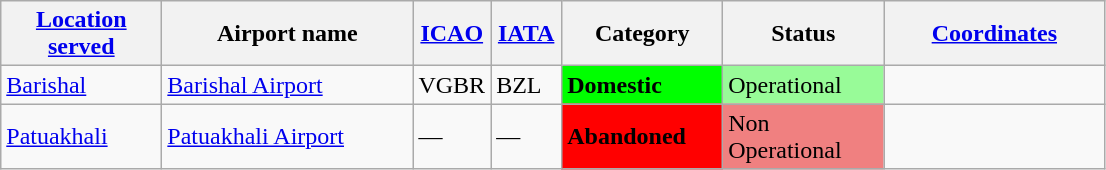<table class="wikitable sortable">
<tr>
<th width=100><a href='#'>Location served</a></th>
<th width=160>Airport name</th>
<th width=40><a href='#'>ICAO</a></th>
<th width=40><a href='#'>IATA</a></th>
<th width=100>Category</th>
<th width=100>Status</th>
<th width=140><a href='#'>Coordinates</a></th>
</tr>
<tr>
<td><a href='#'>Barishal</a></td>
<td><a href='#'>Barishal Airport</a></td>
<td>VGBR</td>
<td>BZL</td>
<td style="background:#00FF00;"><strong>Domestic</strong></td>
<td style="background:PaleGreen; color:black;">Operational</td>
<td></td>
</tr>
<tr>
<td><a href='#'>Patuakhali</a></td>
<td><a href='#'>Patuakhali Airport</a></td>
<td>—</td>
<td>—</td>
<td style="background:#FF0000;"><strong>Abandoned</strong></td>
<td style="background:LightCoral; color:black;">Non Operational</td>
<td></td>
</tr>
</table>
